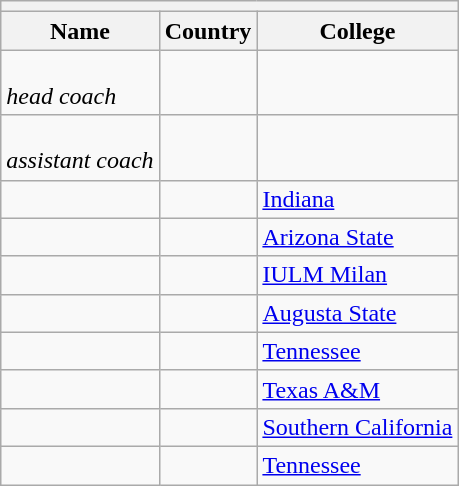<table class="wikitable sortable">
<tr>
<th colspan=3></th>
</tr>
<tr>
<th>Name</th>
<th>Country</th>
<th>College</th>
</tr>
<tr>
<td><br><em>head coach</em></td>
<td></td>
<td></td>
</tr>
<tr>
<td><br><em>assistant coach</em></td>
<td></td>
<td></td>
</tr>
<tr>
<td></td>
<td></td>
<td><a href='#'>Indiana</a></td>
</tr>
<tr>
<td></td>
<td></td>
<td><a href='#'>Arizona State</a></td>
</tr>
<tr>
<td></td>
<td></td>
<td><a href='#'>IULM Milan</a></td>
</tr>
<tr>
<td></td>
<td></td>
<td><a href='#'>Augusta State</a></td>
</tr>
<tr>
<td></td>
<td></td>
<td><a href='#'>Tennessee</a></td>
</tr>
<tr>
<td></td>
<td></td>
<td><a href='#'>Texas A&M</a></td>
</tr>
<tr>
<td></td>
<td></td>
<td><a href='#'>Southern California</a></td>
</tr>
<tr>
<td></td>
<td></td>
<td><a href='#'>Tennessee</a></td>
</tr>
</table>
